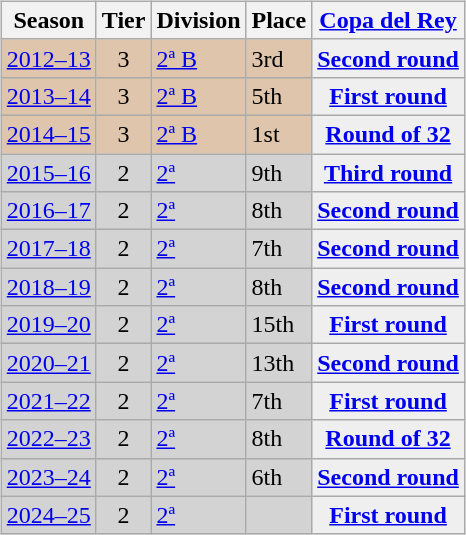<table>
<tr>
<td style="vertical-align:top;"><br><table class="wikitable">
<tr style="background:#f0f6fa;">
<th>Season</th>
<th>Tier</th>
<th>Division</th>
<th>Place</th>
<th><a href='#'>Copa del Rey</a></th>
</tr>
<tr>
<td style="background:#DEC5AB;"><a href='#'>2012–13</a></td>
<td style="background:#DEC5AB;" align="center">3</td>
<td style="background:#DEC5AB;"><a href='#'>2ª B</a></td>
<td style="background:#DEC5AB;">3rd</td>
<th style="background:#efefef;" align="center"><a href='#'>Second round</a></th>
</tr>
<tr>
<td style="background:#DEC5AB;"><a href='#'>2013–14</a></td>
<td style="background:#DEC5AB;" align="center">3</td>
<td style="background:#DEC5AB;"><a href='#'>2ª B</a></td>
<td style="background:#DEC5AB;">5th</td>
<th style="background:#efefef;" align="center"><a href='#'>First round</a></th>
</tr>
<tr>
<td style="background:#DEC5AB;"><a href='#'>2014–15</a></td>
<td style="background:#DEC5AB;" align="center">3</td>
<td style="background:#DEC5AB;"><a href='#'>2ª B</a></td>
<td style="background:#DEC5AB;">1st</td>
<th style="background:#efefef;" align="center"><a href='#'>Round of 32</a></th>
</tr>
<tr>
<td style="background:#D3D3D3;"><a href='#'>2015–16</a></td>
<td style="background:#D3D3D3;" align="center">2</td>
<td style="background:#D3D3D3;"><a href='#'>2ª</a></td>
<td style="background:#D3D3D3;">9th</td>
<th style="background:#efefef;" align="center"><a href='#'>Third round</a></th>
</tr>
<tr>
<td style="background:#D3D3D3;"><a href='#'>2016–17</a></td>
<td style="background:#D3D3D3;" align="center">2</td>
<td style="background:#D3D3D3;"><a href='#'>2ª</a></td>
<td style="background:#D3D3D3;">8th</td>
<th style="background:#efefef;" align="center"><a href='#'>Second round</a></th>
</tr>
<tr>
<td style="background:#D3D3D3;"><a href='#'>2017–18</a></td>
<td style="background:#D3D3D3;" align="center">2</td>
<td style="background:#D3D3D3;"><a href='#'>2ª</a></td>
<td style="background:#D3D3D3;">7th</td>
<th style="background:#efefef;" align="center"><a href='#'>Second round</a></th>
</tr>
<tr>
<td style="background:#D3D3D3;"><a href='#'>2018–19</a></td>
<td style="background:#D3D3D3;" align="center">2</td>
<td style="background:#D3D3D3;"><a href='#'>2ª</a></td>
<td style="background:#D3D3D3;">8th</td>
<th style="background:#efefef;" align="center"><a href='#'>Second round</a></th>
</tr>
<tr>
<td style="background:#D3D3D3;"><a href='#'>2019–20</a></td>
<td style="background:#D3D3D3;" align="center">2</td>
<td style="background:#D3D3D3;"><a href='#'>2ª</a></td>
<td style="background:#D3D3D3;">15th</td>
<th style="background:#efefef;" align="center"><a href='#'>First round</a></th>
</tr>
<tr>
<td style="background:#D3D3D3;"><a href='#'>2020–21</a></td>
<td style="background:#D3D3D3;" align="center">2</td>
<td style="background:#D3D3D3;"><a href='#'>2ª</a></td>
<td style="background:#D3D3D3;">13th</td>
<th style="background:#efefef;" align="center"><a href='#'>Second round</a></th>
</tr>
<tr>
<td style="background:#D3D3D3;"><a href='#'>2021–22</a></td>
<td style="background:#D3D3D3;" align="center">2</td>
<td style="background:#D3D3D3;"><a href='#'>2ª</a></td>
<td style="background:#D3D3D3;">7th</td>
<th style="background:#efefef;" align="center"><a href='#'>First round</a></th>
</tr>
<tr>
<td style="background:#D3D3D3;"><a href='#'>2022–23</a></td>
<td style="background:#D3D3D3;" align="center">2</td>
<td style="background:#D3D3D3;"><a href='#'>2ª</a></td>
<td style="background:#D3D3D3;">8th</td>
<th style="background:#efefef;" align="center"><a href='#'>Round of 32</a></th>
</tr>
<tr>
<td style="background:#D3D3D3;"><a href='#'>2023–24</a></td>
<td style="background:#D3D3D3;" align="center">2</td>
<td style="background:#D3D3D3;"><a href='#'>2ª</a></td>
<td style="background:#D3D3D3;">6th</td>
<th style="background:#efefef;"><a href='#'>Second round</a></th>
</tr>
<tr>
<td style="background:#D3D3D3;"><a href='#'>2024–25</a></td>
<td style="background:#D3D3D3;" align="center">2</td>
<td style="background:#D3D3D3;"><a href='#'>2ª</a></td>
<td style="background:#D3D3D3;"></td>
<th style="background:#efefef;"><a href='#'>First round</a></th>
</tr>
</table>
</td>
</tr>
</table>
